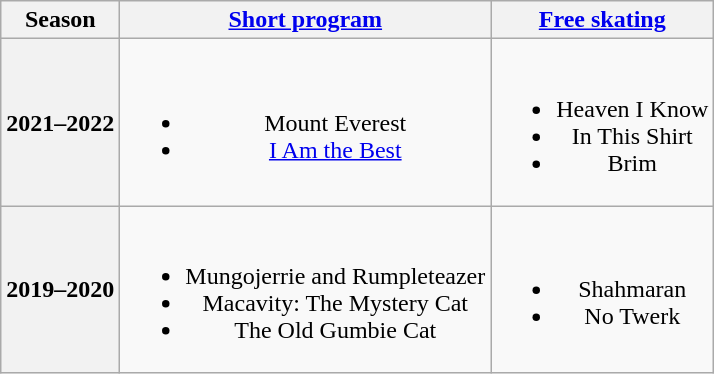<table class=wikitable style=text-align:center>
<tr>
<th>Season</th>
<th><a href='#'>Short program</a></th>
<th><a href='#'>Free skating</a></th>
</tr>
<tr>
<th>2021–2022 <br> </th>
<td><br><ul><li>Mount Everest <br> </li><li><a href='#'>I Am the Best</a> <br> </li></ul></td>
<td><br><ul><li>Heaven I Know <br> </li><li>In This Shirt <br> </li><li>Brim <br> </li></ul></td>
</tr>
<tr>
<th>2019–2020</th>
<td><br><ul><li> Mungojerrie and Rumpleteazer</li><li> Macavity: The Mystery Cat</li><li> The Old Gumbie Cat <br> </li></ul></td>
<td><br><ul><li>Shahmaran <br> </li><li>No Twerk <br> </li></ul></td>
</tr>
</table>
